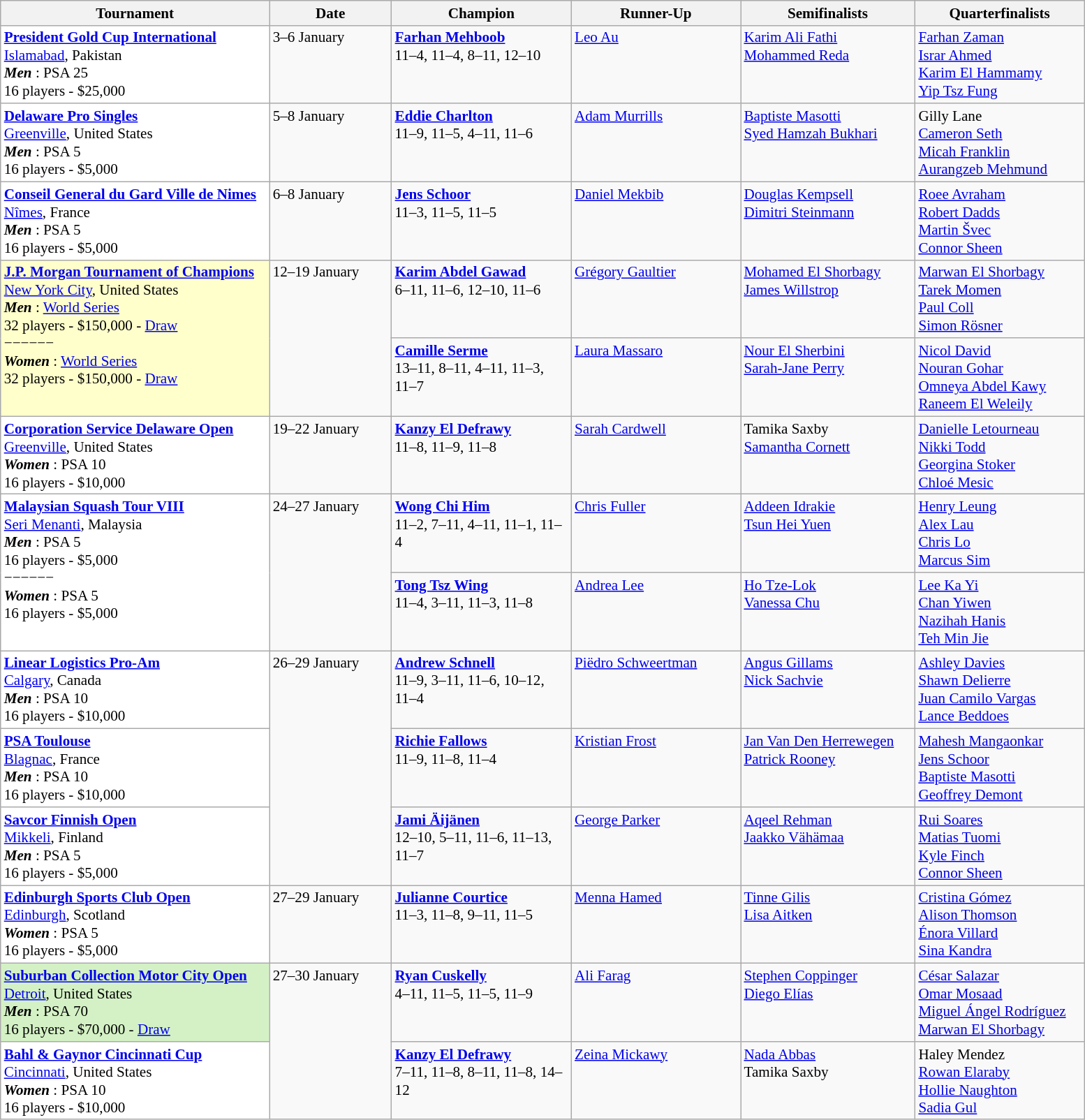<table class="wikitable" style="font-size:88%">
<tr>
<th width=250>Tournament</th>
<th width=110>Date</th>
<th width=165>Champion</th>
<th width=155>Runner-Up</th>
<th width=160>Semifinalists</th>
<th width=155>Quarterfinalists</th>
</tr>
<tr valign=top>
<td style="background:#fff;"><strong><a href='#'>President Gold Cup International</a></strong><br> <a href='#'>Islamabad</a>, Pakistan<br><strong> <em>Men</em> </strong>: PSA 25<br>16 players - $25,000</td>
<td>3–6 January</td>
<td> <strong><a href='#'>Farhan Mehboob</a></strong><br>11–4, 11–4, 8–11, 12–10</td>
<td> <a href='#'>Leo Au</a></td>
<td> <a href='#'>Karim Ali Fathi</a><br> <a href='#'>Mohammed Reda</a></td>
<td> <a href='#'>Farhan Zaman</a><br> <a href='#'>Israr Ahmed</a><br> <a href='#'>Karim El Hammamy</a><br> <a href='#'>Yip Tsz Fung</a></td>
</tr>
<tr valign=top>
<td style="background:#fff;"><strong><a href='#'>Delaware Pro Singles</a></strong><br> <a href='#'>Greenville</a>, United States<br><strong> <em>Men</em> </strong>: PSA 5<br>16 players - $5,000</td>
<td>5–8 January</td>
<td> <strong><a href='#'>Eddie Charlton</a></strong><br>11–9, 11–5, 4–11, 11–6</td>
<td> <a href='#'>Adam Murrills</a></td>
<td> <a href='#'>Baptiste Masotti</a><br> <a href='#'>Syed Hamzah Bukhari</a></td>
<td> Gilly Lane<br> <a href='#'>Cameron Seth</a><br> <a href='#'>Micah Franklin</a><br> <a href='#'>Aurangzeb Mehmund</a></td>
</tr>
<tr valign=top>
<td style="background:#fff;"><strong><a href='#'>Conseil General du Gard Ville de Nimes</a></strong><br> <a href='#'>Nîmes</a>, France<br><strong> <em>Men</em> </strong>: PSA 5<br>16 players - $5,000</td>
<td>6–8 January</td>
<td> <strong><a href='#'>Jens Schoor</a></strong><br>11–3, 11–5, 11–5</td>
<td> <a href='#'>Daniel Mekbib</a></td>
<td> <a href='#'>Douglas Kempsell</a><br> <a href='#'>Dimitri Steinmann</a></td>
<td> <a href='#'>Roee Avraham</a><br> <a href='#'>Robert Dadds</a><br> <a href='#'>Martin Švec</a><br> <a href='#'>Connor Sheen</a></td>
</tr>
<tr valign=top>
<td rowspan=2 style="background:#ffc;"><strong><a href='#'>J.P. Morgan Tournament of Champions</a></strong><br> <a href='#'>New York City</a>, United States<br><strong> <em>Men</em> </strong>: <a href='#'>World Series</a><br>32 players - $150,000 - <a href='#'>Draw</a><br>−−−−−−<br><strong> <em>Women</em> </strong>: <a href='#'>World Series</a><br>32 players - $150,000 - <a href='#'>Draw</a></td>
<td rowspan=2>12–19 January</td>
<td> <strong><a href='#'>Karim Abdel Gawad</a></strong><br>6–11, 11–6, 12–10, 11–6</td>
<td> <a href='#'>Grégory Gaultier</a></td>
<td> <a href='#'>Mohamed El Shorbagy</a><br> <a href='#'>James Willstrop</a></td>
<td> <a href='#'>Marwan El Shorbagy</a><br> <a href='#'>Tarek Momen</a><br> <a href='#'>Paul Coll</a><br> <a href='#'>Simon Rösner</a></td>
</tr>
<tr valign=top>
<td> <strong><a href='#'>Camille Serme</a></strong><br>13–11, 8–11, 4–11, 11–3, 11–7</td>
<td> <a href='#'>Laura Massaro</a></td>
<td> <a href='#'>Nour El Sherbini</a><br> <a href='#'>Sarah-Jane Perry</a></td>
<td> <a href='#'>Nicol David</a><br> <a href='#'>Nouran Gohar</a><br> <a href='#'>Omneya Abdel Kawy</a><br> <a href='#'>Raneem El Weleily</a></td>
</tr>
<tr valign=top>
<td style="background:#fff;"><strong><a href='#'>Corporation Service Delaware Open</a></strong><br> <a href='#'>Greenville</a>, United States<br><strong> <em>Women</em> </strong>: PSA 10<br>16 players - $10,000</td>
<td>19–22 January</td>
<td> <strong><a href='#'>Kanzy El Defrawy</a></strong><br>11–8, 11–9, 11–8</td>
<td> <a href='#'>Sarah Cardwell</a></td>
<td> Tamika Saxby<br> <a href='#'>Samantha Cornett</a></td>
<td> <a href='#'>Danielle Letourneau</a><br> <a href='#'>Nikki Todd</a><br> <a href='#'>Georgina Stoker</a><br> <a href='#'>Chloé Mesic</a></td>
</tr>
<tr valign=top>
<td rowspan=2 style="background:#fff;"><strong><a href='#'>Malaysian Squash Tour VIII</a></strong><br> <a href='#'>Seri Menanti</a>, Malaysia<br><strong> <em>Men</em> </strong>: PSA 5<br>16 players - $5,000<br>−−−−−−<br><strong> <em>Women</em> </strong>: PSA 5<br>16 players - $5,000</td>
<td rowspan=2>24–27 January</td>
<td> <strong><a href='#'>Wong Chi Him</a></strong><br>11–2, 7–11, 4–11, 11–1, 11–4</td>
<td> <a href='#'>Chris Fuller</a></td>
<td> <a href='#'>Addeen Idrakie</a><br> <a href='#'>Tsun Hei Yuen</a></td>
<td> <a href='#'>Henry Leung</a><br> <a href='#'>Alex Lau</a><br> <a href='#'>Chris Lo</a><br> <a href='#'>Marcus Sim</a></td>
</tr>
<tr valign=top>
<td> <strong><a href='#'>Tong Tsz Wing</a></strong><br>11–4, 3–11, 11–3, 11–8</td>
<td> <a href='#'>Andrea Lee</a></td>
<td> <a href='#'>Ho Tze-Lok</a><br> <a href='#'>Vanessa Chu</a></td>
<td> <a href='#'>Lee Ka Yi</a><br> <a href='#'>Chan Yiwen</a><br> <a href='#'>Nazihah Hanis</a><br> <a href='#'>Teh Min Jie</a></td>
</tr>
<tr valign=top>
<td style="background:#fff;"><strong><a href='#'>Linear Logistics Pro-Am</a></strong><br> <a href='#'>Calgary</a>, Canada<br><strong> <em>Men</em> </strong>: PSA 10<br>16 players - $10,000</td>
<td rowspan=3>26–29 January</td>
<td> <strong><a href='#'>Andrew Schnell</a></strong><br>11–9, 3–11, 11–6, 10–12, 11–4</td>
<td> <a href='#'>Piëdro Schweertman</a></td>
<td> <a href='#'>Angus Gillams</a><br> <a href='#'>Nick Sachvie</a></td>
<td> <a href='#'>Ashley Davies</a><br> <a href='#'>Shawn Delierre</a><br> <a href='#'>Juan Camilo Vargas</a><br> <a href='#'>Lance Beddoes</a></td>
</tr>
<tr valign=top>
<td style="background:#fff;"><strong><a href='#'>PSA Toulouse</a></strong><br> <a href='#'>Blagnac</a>, France<br><strong> <em>Men</em> </strong>: PSA 10<br>16 players - $10,000</td>
<td> <strong><a href='#'>Richie Fallows</a></strong><br>11–9, 11–8, 11–4</td>
<td> <a href='#'>Kristian Frost</a></td>
<td> <a href='#'>Jan Van Den Herrewegen</a><br> <a href='#'>Patrick Rooney</a></td>
<td> <a href='#'>Mahesh Mangaonkar</a><br> <a href='#'>Jens Schoor</a><br> <a href='#'>Baptiste Masotti</a><br> <a href='#'>Geoffrey Demont</a></td>
</tr>
<tr valign=top>
<td style="background:#fff;"><strong><a href='#'>Savcor Finnish Open</a></strong><br> <a href='#'>Mikkeli</a>, Finland<br><strong> <em>Men</em> </strong>: PSA 5<br>16 players - $5,000</td>
<td> <strong><a href='#'>Jami Äijänen</a></strong><br>12–10, 5–11, 11–6, 11–13, 11–7</td>
<td> <a href='#'>George Parker</a></td>
<td> <a href='#'>Aqeel Rehman</a><br> <a href='#'>Jaakko Vähämaa</a></td>
<td> <a href='#'>Rui Soares</a><br> <a href='#'>Matias Tuomi</a><br> <a href='#'>Kyle Finch</a><br> <a href='#'>Connor Sheen</a></td>
</tr>
<tr valign=top>
<td style="background:#fff;"><strong><a href='#'>Edinburgh Sports Club Open</a></strong><br> <a href='#'>Edinburgh</a>, Scotland<br><strong> <em>Women</em> </strong>: PSA 5<br>16 players - $5,000</td>
<td>27–29 January</td>
<td> <strong><a href='#'>Julianne Courtice</a></strong><br>11–3, 11–8, 9–11, 11–5</td>
<td> <a href='#'>Menna Hamed</a></td>
<td> <a href='#'>Tinne Gilis</a><br> <a href='#'>Lisa Aitken</a></td>
<td> <a href='#'>Cristina Gómez</a><br> <a href='#'>Alison Thomson</a><br> <a href='#'>Énora Villard</a><br> <a href='#'>Sina Kandra</a></td>
</tr>
<tr valign=top>
<td style="background:#D4F1C5;"><strong><a href='#'>Suburban Collection Motor City Open</a></strong><br> <a href='#'>Detroit</a>, United States<br><strong> <em>Men</em> </strong>: PSA 70<br>16 players - $70,000 - <a href='#'>Draw</a></td>
<td rowspan=2>27–30 January</td>
<td> <strong><a href='#'>Ryan Cuskelly</a></strong><br>4–11, 11–5, 11–5, 11–9</td>
<td> <a href='#'>Ali Farag</a></td>
<td> <a href='#'>Stephen Coppinger</a><br> <a href='#'>Diego Elías</a></td>
<td> <a href='#'>César Salazar</a><br> <a href='#'>Omar Mosaad</a><br> <a href='#'>Miguel Ángel Rodríguez</a><br> <a href='#'>Marwan El Shorbagy</a></td>
</tr>
<tr valign=top>
<td style="background:#fff;"><strong><a href='#'>Bahl & Gaynor Cincinnati Cup</a></strong><br> <a href='#'>Cincinnati</a>, United States<br><strong> <em>Women</em> </strong>: PSA 10<br>16 players - $10,000</td>
<td> <strong><a href='#'>Kanzy El Defrawy</a></strong><br>7–11, 11–8, 8–11, 11–8, 14–12</td>
<td> <a href='#'>Zeina Mickawy</a></td>
<td> <a href='#'>Nada Abbas</a><br> Tamika Saxby</td>
<td> Haley Mendez<br> <a href='#'>Rowan Elaraby</a><br> <a href='#'>Hollie Naughton</a><br> <a href='#'>Sadia Gul</a></td>
</tr>
</table>
